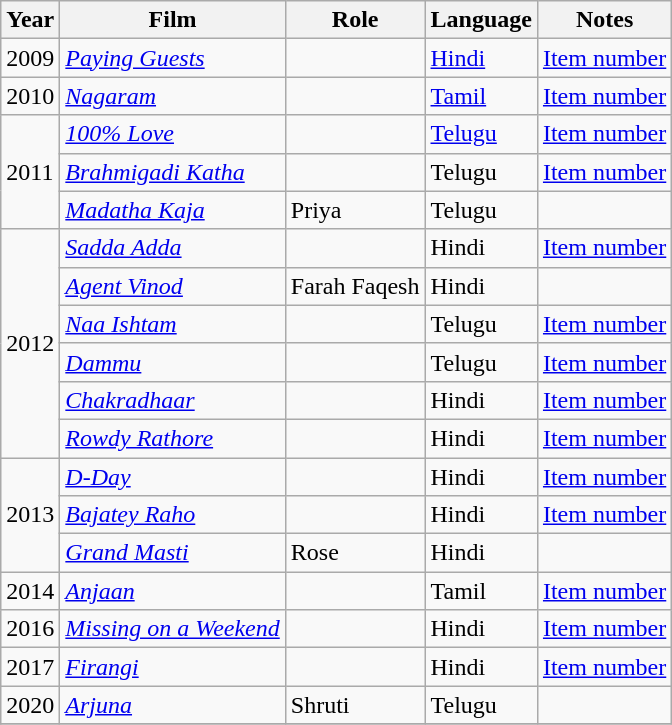<table class="wikitable sortable">
<tr>
<th>Year</th>
<th>Film</th>
<th>Role</th>
<th>Language</th>
<th class="unsortable">Notes</th>
</tr>
<tr>
<td>2009</td>
<td><em><a href='#'>Paying Guests</a></em></td>
<td></td>
<td><a href='#'>Hindi</a></td>
<td><a href='#'>Item number</a></td>
</tr>
<tr>
<td>2010</td>
<td><em><a href='#'>Nagaram</a></em></td>
<td></td>
<td><a href='#'>Tamil</a></td>
<td><a href='#'>Item number</a></td>
</tr>
<tr>
<td rowspan="3">2011</td>
<td><em><a href='#'>100% Love</a></em></td>
<td></td>
<td><a href='#'>Telugu</a></td>
<td><a href='#'>Item number</a></td>
</tr>
<tr>
<td><em><a href='#'>Brahmigadi Katha</a></em></td>
<td></td>
<td>Telugu</td>
<td><a href='#'>Item number</a></td>
</tr>
<tr>
<td><em><a href='#'>Madatha Kaja</a></em></td>
<td>Priya</td>
<td>Telugu</td>
<td></td>
</tr>
<tr>
<td rowspan="6">2012</td>
<td><em><a href='#'>Sadda Adda</a></em></td>
<td></td>
<td>Hindi</td>
<td><a href='#'>Item number</a></td>
</tr>
<tr>
<td><em><a href='#'>Agent Vinod</a></em></td>
<td>Farah Faqesh</td>
<td>Hindi</td>
<td></td>
</tr>
<tr>
<td><em><a href='#'>Naa Ishtam</a></em></td>
<td></td>
<td>Telugu</td>
<td><a href='#'>Item number</a></td>
</tr>
<tr>
<td><em><a href='#'>Dammu</a></em></td>
<td></td>
<td>Telugu</td>
<td><a href='#'>Item number</a></td>
</tr>
<tr>
<td><em><a href='#'>Chakradhaar</a></em></td>
<td></td>
<td>Hindi</td>
<td><a href='#'>Item number</a></td>
</tr>
<tr>
<td><em><a href='#'>Rowdy Rathore</a></em></td>
<td></td>
<td>Hindi</td>
<td><a href='#'>Item number</a></td>
</tr>
<tr>
<td rowspan="3">2013</td>
<td><em><a href='#'>D-Day</a></em></td>
<td></td>
<td>Hindi</td>
<td><a href='#'>Item number</a></td>
</tr>
<tr>
<td><em><a href='#'>Bajatey Raho</a></em></td>
<td></td>
<td>Hindi</td>
<td><a href='#'>Item number</a></td>
</tr>
<tr>
<td><em><a href='#'>Grand Masti</a></em></td>
<td>Rose</td>
<td>Hindi</td>
<td></td>
</tr>
<tr>
<td>2014</td>
<td><a href='#'><em>Anjaan</em></a></td>
<td></td>
<td>Tamil</td>
<td><a href='#'>Item number</a></td>
</tr>
<tr>
<td>2016</td>
<td><em><a href='#'>Missing on a Weekend</a></em></td>
<td></td>
<td>Hindi</td>
<td><a href='#'>Item number</a></td>
</tr>
<tr>
<td>2017</td>
<td><em><a href='#'>Firangi</a></em></td>
<td></td>
<td>Hindi</td>
<td><a href='#'>Item number</a></td>
</tr>
<tr>
<td>2020</td>
<td><em><a href='#'>Arjuna</a></em></td>
<td>Shruti</td>
<td>Telugu</td>
<td></td>
</tr>
<tr>
</tr>
</table>
